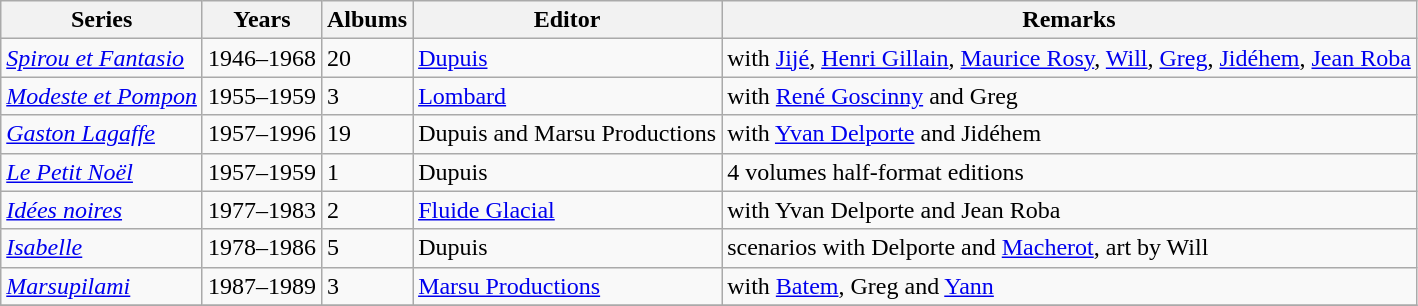<table class="wikitable" id="noveltable" border="1">
<tr>
<th>Series</th>
<th>Years</th>
<th>Albums</th>
<th>Editor</th>
<th>Remarks</th>
</tr>
<tr align="left">
<td><em><a href='#'>Spirou et Fantasio</a></em></td>
<td>1946–1968</td>
<td>20</td>
<td><a href='#'>Dupuis</a></td>
<td>with <a href='#'>Jijé</a>, <a href='#'>Henri Gillain</a>, <a href='#'>Maurice Rosy</a>, <a href='#'>Will</a>, <a href='#'>Greg</a>, <a href='#'>Jidéhem</a>, <a href='#'>Jean Roba</a></td>
</tr>
<tr>
<td><em><a href='#'>Modeste et Pompon</a></em></td>
<td>1955–1959</td>
<td>3<small></small></td>
<td><a href='#'>Lombard</a></td>
<td>with <a href='#'>René Goscinny</a> and Greg</td>
</tr>
<tr>
<td><em><a href='#'>Gaston Lagaffe</a></em></td>
<td>1957–1996</td>
<td>19<small></small></td>
<td>Dupuis and Marsu Productions</td>
<td>with <a href='#'>Yvan Delporte</a> and Jidéhem</td>
</tr>
<tr>
<td><em><a href='#'>Le Petit Noël</a></em></td>
<td>1957–1959</td>
<td>1</td>
<td>Dupuis</td>
<td>4 volumes half-format editions</td>
</tr>
<tr>
<td><em><a href='#'>Idées noires</a></em></td>
<td>1977–1983</td>
<td>2</td>
<td><a href='#'>Fluide Glacial</a></td>
<td>with Yvan Delporte and Jean Roba</td>
</tr>
<tr>
<td><em><a href='#'>Isabelle</a></em></td>
<td>1978–1986</td>
<td>5</td>
<td>Dupuis</td>
<td>scenarios with Delporte and <a href='#'>Macherot</a>, art by Will</td>
</tr>
<tr>
<td><em><a href='#'>Marsupilami</a></em></td>
<td>1987–1989</td>
<td>3<small></small></td>
<td><a href='#'>Marsu Productions</a></td>
<td>with <a href='#'>Batem</a>, Greg and <a href='#'>Yann</a></td>
</tr>
<tr>
</tr>
</table>
